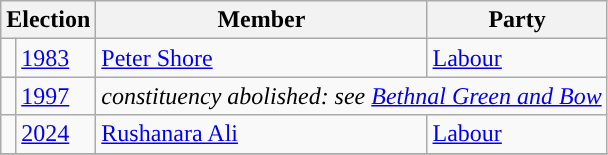<table class="wikitable">
<tr>
<th colspan="2">Election</th>
<th>Member</th>
<th>Party</th>
</tr>
<tr>
<td style="color:inherit;background-color: "></td>
<td><a href='#'>1983</a></td>
<td><a href='#'>Peter Shore</a></td>
<td><a href='#'>Labour</a></td>
</tr>
<tr>
<td></td>
<td><a href='#'>1997</a></td>
<td colspan="2"><em>constituency abolished: see <a href='#'>Bethnal Green and Bow</a></em></td>
</tr>
<tr>
<td style="color:inherit;background-color: "></td>
<td><a href='#'>2024</a></td>
<td><a href='#'>Rushanara Ali</a></td>
<td><a href='#'>Labour</a></td>
</tr>
<tr>
</tr>
</table>
